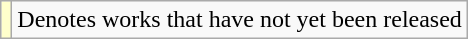<table class="wikitable">
<tr>
<td style="background:#FFFFCC;"></td>
<td>Denotes works that have not yet been released</td>
</tr>
</table>
